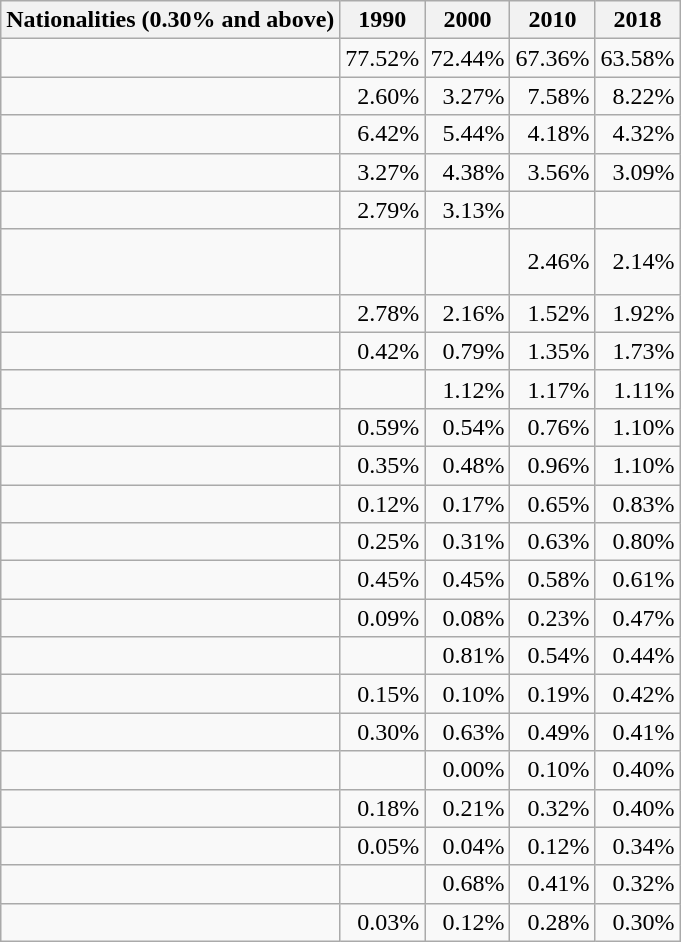<table class="wikitable sortable" style="text-align: right;">
<tr>
<th>Nationalities (0.30% and above)</th>
<th>1990</th>
<th>2000</th>
<th>2010</th>
<th>2018</th>
</tr>
<tr>
<td style="text-align: left;"></td>
<td>77.52%</td>
<td>72.44%</td>
<td>67.36%</td>
<td>63.58%</td>
</tr>
<tr>
<td style="text-align: left;"></td>
<td>2.60%</td>
<td>3.27%</td>
<td>7.58%</td>
<td>8.22%</td>
</tr>
<tr>
<td style="text-align: left;"></td>
<td>6.42%</td>
<td>5.44%</td>
<td>4.18%</td>
<td>4.32%</td>
</tr>
<tr>
<td style="text-align: left;"></td>
<td>3.27%</td>
<td>4.38%</td>
<td>3.56%</td>
<td>3.09%</td>
</tr>
<tr>
<td style="text-align: left;"></td>
<td>2.79%</td>
<td>3.13%</td>
<td></td>
<td></td>
</tr>
<tr>
<td style="text-align: left;"><br><br></td>
<td></td>
<td></td>
<td>2.46%</td>
<td>2.14%</td>
</tr>
<tr>
<td style="text-align: left;"></td>
<td>2.78%</td>
<td>2.16%</td>
<td>1.52%</td>
<td>1.92%</td>
</tr>
<tr>
<td style="text-align: left;"></td>
<td>0.42%</td>
<td>0.79%</td>
<td>1.35%</td>
<td>1.73%</td>
</tr>
<tr>
<td style="text-align: left;"></td>
<td></td>
<td>1.12%</td>
<td>1.17%</td>
<td>1.11%</td>
</tr>
<tr>
<td style="text-align: left;"></td>
<td>0.59%</td>
<td>0.54%</td>
<td>0.76%</td>
<td>1.10%</td>
</tr>
<tr>
<td style="text-align: left;"></td>
<td>0.35%</td>
<td>0.48%</td>
<td>0.96%</td>
<td>1.10%</td>
</tr>
<tr>
<td style="text-align: left;"></td>
<td>0.12%</td>
<td>0.17%</td>
<td>0.65%</td>
<td>0.83%</td>
</tr>
<tr>
<td style="text-align: left;"></td>
<td>0.25%</td>
<td>0.31%</td>
<td>0.63%</td>
<td>0.80%</td>
</tr>
<tr>
<td style="text-align: left;"></td>
<td>0.45%</td>
<td>0.45%</td>
<td>0.58%</td>
<td>0.61%</td>
</tr>
<tr>
<td style="text-align: left;"></td>
<td>0.09%</td>
<td>0.08%</td>
<td>0.23%</td>
<td>0.47%</td>
</tr>
<tr>
<td style="text-align: left;"></td>
<td></td>
<td>0.81%</td>
<td>0.54%</td>
<td>0.44%</td>
</tr>
<tr>
<td style="text-align: left;"></td>
<td>0.15%</td>
<td>0.10%</td>
<td>0.19%</td>
<td>0.42%</td>
</tr>
<tr>
<td style="text-align: left;"></td>
<td>0.30%</td>
<td>0.63%</td>
<td>0.49%</td>
<td>0.41%</td>
</tr>
<tr>
<td style="text-align: left;"></td>
<td></td>
<td>0.00%</td>
<td>0.10%</td>
<td>0.40%</td>
</tr>
<tr>
<td style="text-align: left;"></td>
<td>0.18%</td>
<td>0.21%</td>
<td>0.32%</td>
<td>0.40%</td>
</tr>
<tr>
<td style="text-align: left;"></td>
<td>0.05%</td>
<td>0.04%</td>
<td>0.12%</td>
<td>0.34%</td>
</tr>
<tr>
<td style="text-align: left;"></td>
<td></td>
<td>0.68%</td>
<td>0.41%</td>
<td>0.32%</td>
</tr>
<tr>
<td style="text-align: left;"></td>
<td>0.03%</td>
<td>0.12%</td>
<td>0.28%</td>
<td>0.30%</td>
</tr>
</table>
